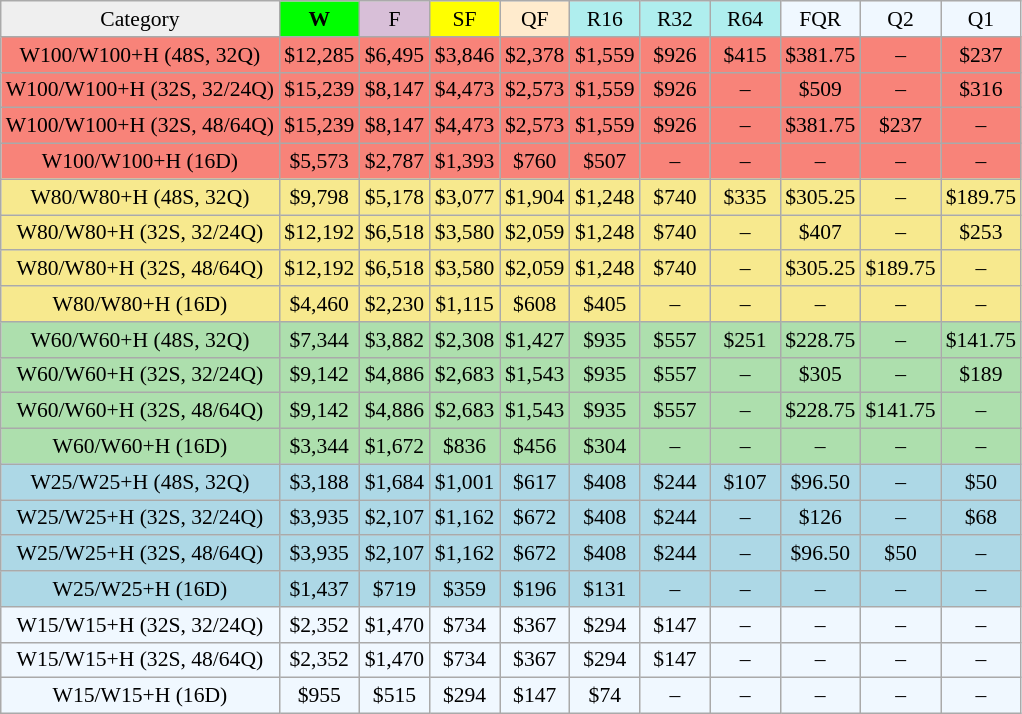<table class="wikitable" style="font-size:90%">
<tr align=center>
<td style="background:#efefef;">Category</td>
<td style="width:40px; background:lime;"><strong>W</strong></td>
<td style="width:40px; background:thistle;">F</td>
<td style="width:40px; background:#ff0;">SF</td>
<td style="width:40px; background:#ffebcd;">QF</td>
<td style="width:40px; background:#afeeee;">R16</td>
<td style="width:40px; background:#afeeee;">R32</td>
<td style="width:40px; background:#afeeee;">R64</td>
<td style="width:40px; background:#f0f8ff;">FQR</td>
<td style="width:40px; background:#f0f8ff;">Q2</td>
<td style="width:40px; background:#f0f8ff;">Q1</td>
</tr>
<tr style="text-align:center; background:#f88379;">
<td>W100/W100+H (48S, 32Q)</td>
<td>$12,285</td>
<td>$6,495</td>
<td>$3,846</td>
<td>$2,378</td>
<td>$1,559</td>
<td>$926</td>
<td>$415</td>
<td>$381.75</td>
<td>–</td>
<td>$237</td>
</tr>
<tr style="text-align:center; background:#f88379;">
<td>W100/W100+H (32S, 32/24Q)</td>
<td>$15,239</td>
<td>$8,147</td>
<td>$4,473</td>
<td>$2,573</td>
<td>$1,559</td>
<td>$926</td>
<td>–</td>
<td>$509</td>
<td>–</td>
<td>$316</td>
</tr>
<tr style="text-align:center; background:#f88379;">
<td>W100/W100+H (32S, 48/64Q)</td>
<td>$15,239</td>
<td>$8,147</td>
<td>$4,473</td>
<td>$2,573</td>
<td>$1,559</td>
<td>$926</td>
<td>–</td>
<td>$381.75</td>
<td>$237</td>
<td>–</td>
</tr>
<tr style="text-align:center; background:#f88379;">
<td>W100/W100+H (16D)</td>
<td>$5,573</td>
<td>$2,787</td>
<td>$1,393</td>
<td>$760</td>
<td>$507</td>
<td>–</td>
<td>–</td>
<td>–</td>
<td>–</td>
<td>–</td>
</tr>
<tr style="text-align:center; background:#f7e98e;">
<td>W80/W80+H (48S, 32Q)</td>
<td>$9,798</td>
<td>$5,178</td>
<td>$3,077</td>
<td>$1,904</td>
<td>$1,248</td>
<td>$740</td>
<td>$335</td>
<td>$305.25</td>
<td>–</td>
<td>$189.75</td>
</tr>
<tr style="text-align:center; background:#f7e98e;">
<td>W80/W80+H (32S, 32/24Q)</td>
<td>$12,192</td>
<td>$6,518</td>
<td>$3,580</td>
<td>$2,059</td>
<td>$1,248</td>
<td>$740</td>
<td>–</td>
<td>$407</td>
<td>–</td>
<td>$253</td>
</tr>
<tr style="text-align:center; background:#f7e98e;">
<td>W80/W80+H (32S, 48/64Q)</td>
<td>$12,192</td>
<td>$6,518</td>
<td>$3,580</td>
<td>$2,059</td>
<td>$1,248</td>
<td>$740</td>
<td>–</td>
<td>$305.25</td>
<td>$189.75</td>
<td>–</td>
</tr>
<tr style="text-align:center; background:#f7e98e;">
<td>W80/W80+H (16D)</td>
<td>$4,460</td>
<td>$2,230</td>
<td>$1,115</td>
<td>$608</td>
<td>$405</td>
<td>–</td>
<td>–</td>
<td>–</td>
<td>–</td>
<td>–</td>
</tr>
<tr style="text-align:center; background:#addfad;">
<td>W60/W60+H (48S, 32Q)</td>
<td>$7,344</td>
<td>$3,882</td>
<td>$2,308</td>
<td>$1,427</td>
<td>$935</td>
<td>$557</td>
<td>$251</td>
<td>$228.75</td>
<td>–</td>
<td>$141.75</td>
</tr>
<tr style="text-align:center; background:#addfad;">
<td>W60/W60+H (32S, 32/24Q)</td>
<td>$9,142</td>
<td>$4,886</td>
<td>$2,683</td>
<td>$1,543</td>
<td>$935</td>
<td>$557</td>
<td>–</td>
<td>$305</td>
<td>–</td>
<td>$189</td>
</tr>
<tr style="text-align:center; background:#addfad;">
<td>W60/W60+H (32S, 48/64Q)</td>
<td>$9,142</td>
<td>$4,886</td>
<td>$2,683</td>
<td>$1,543</td>
<td>$935</td>
<td>$557</td>
<td>–</td>
<td>$228.75</td>
<td>$141.75</td>
<td>–</td>
</tr>
<tr style="text-align:center; background:#addfad;">
<td>W60/W60+H (16D)</td>
<td>$3,344</td>
<td>$1,672</td>
<td>$836</td>
<td>$456</td>
<td>$304</td>
<td>–</td>
<td>–</td>
<td>–</td>
<td>–</td>
<td>–</td>
</tr>
<tr style="text-align:center; background:lightblue;">
<td>W25/W25+H (48S, 32Q)</td>
<td>$3,188</td>
<td>$1,684</td>
<td>$1,001</td>
<td>$617</td>
<td>$408</td>
<td>$244</td>
<td>$107</td>
<td>$96.50</td>
<td>–</td>
<td>$50</td>
</tr>
<tr style="text-align:center; background:lightblue;">
<td>W25/W25+H (32S, 32/24Q)</td>
<td>$3,935</td>
<td>$2,107</td>
<td>$1,162</td>
<td>$672</td>
<td>$408</td>
<td>$244</td>
<td>–</td>
<td>$126</td>
<td>–</td>
<td>$68</td>
</tr>
<tr style="text-align:center; background:lightblue;">
<td>W25/W25+H (32S, 48/64Q)</td>
<td>$3,935</td>
<td>$2,107</td>
<td>$1,162</td>
<td>$672</td>
<td>$408</td>
<td>$244</td>
<td>–</td>
<td>$96.50</td>
<td>$50</td>
<td>–</td>
</tr>
<tr style="text-align:center; background:lightblue;">
<td>W25/W25+H (16D)</td>
<td>$1,437</td>
<td>$719</td>
<td>$359</td>
<td>$196</td>
<td>$131</td>
<td>–</td>
<td>–</td>
<td>–</td>
<td>–</td>
<td>–</td>
</tr>
<tr style="text-align:center; background:#f0f8ff;">
<td>W15/W15+H (32S, 32/24Q)</td>
<td>$2,352</td>
<td>$1,470</td>
<td>$734</td>
<td>$367</td>
<td>$294</td>
<td>$147</td>
<td>–</td>
<td>–</td>
<td>–</td>
<td>–</td>
</tr>
<tr style="text-align:center; background:#f0f8ff;">
<td>W15/W15+H (32S, 48/64Q)</td>
<td>$2,352</td>
<td>$1,470</td>
<td>$734</td>
<td>$367</td>
<td>$294</td>
<td>$147</td>
<td>–</td>
<td>–</td>
<td>–</td>
<td>–</td>
</tr>
<tr style="text-align:center; background:#f0f8ff;">
<td>W15/W15+H (16D)</td>
<td>$955</td>
<td>$515</td>
<td>$294</td>
<td>$147</td>
<td>$74</td>
<td>–</td>
<td>–</td>
<td>–</td>
<td>–</td>
<td>–</td>
</tr>
</table>
